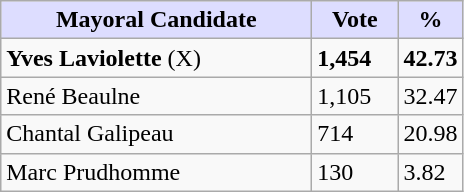<table class="wikitable">
<tr>
<th style="background:#ddf; width:200px;">Mayoral Candidate</th>
<th style="background:#ddf; width:50px;">Vote</th>
<th style="background:#ddf; width:30px;">%</th>
</tr>
<tr>
<td><strong>Yves Laviolette</strong> (X)</td>
<td><strong>1,454</strong></td>
<td><strong>42.73</strong></td>
</tr>
<tr>
<td>René Beaulne</td>
<td>1,105</td>
<td>32.47</td>
</tr>
<tr>
<td>Chantal Galipeau</td>
<td>714</td>
<td>20.98</td>
</tr>
<tr>
<td>Marc Prudhomme</td>
<td>130</td>
<td>3.82</td>
</tr>
</table>
